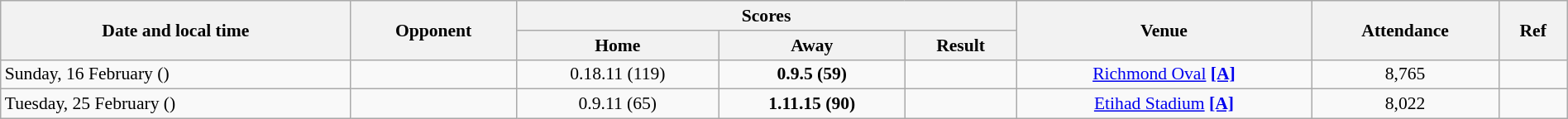<table class="wikitable plainrowheaders" style="font-size:90%; width:100%; text-align:center;">
<tr>
<th scope="col" rowspan=2>Date and local time</th>
<th scope="col" rowspan=2>Opponent</th>
<th scope="col" colspan=3>Scores</th>
<th scope="col" rowspan=2>Venue</th>
<th scope="col" rowspan=2>Attendance</th>
<th scope="col" rowspan=2>Ref</th>
</tr>
<tr>
<th scope="col">Home</th>
<th scope="col">Away</th>
<th scope="col">Result</th>
</tr>
<tr>
<td align=left>Sunday, 16 February ()</td>
<td align=left></td>
<td>0.18.11 (119)</td>
<td><strong>0.9.5 (59)</strong></td>
<td></td>
<td><a href='#'>Richmond Oval</a> <span></span><a href='#'><strong>[A]</strong></a></td>
<td>8,765</td>
<td></td>
</tr>
<tr>
<td align=left>Tuesday, 25 February ()</td>
<td align=left></td>
<td>0.9.11 (65)</td>
<td><strong>1.11.15 (90)</strong></td>
<td></td>
<td><a href='#'>Etihad Stadium</a> <span></span><a href='#'><strong>[A]</strong></a></td>
<td>8,022</td>
<td></td>
</tr>
</table>
